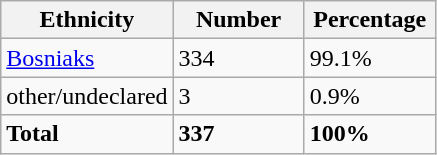<table class="wikitable">
<tr>
<th width="100px">Ethnicity</th>
<th width="80px">Number</th>
<th width="80px">Percentage</th>
</tr>
<tr>
<td><a href='#'>Bosniaks</a></td>
<td>334</td>
<td>99.1%</td>
</tr>
<tr>
<td>other/undeclared</td>
<td>3</td>
<td>0.9%</td>
</tr>
<tr>
<td><strong>Total</strong></td>
<td><strong>337</strong></td>
<td><strong>100%</strong></td>
</tr>
</table>
